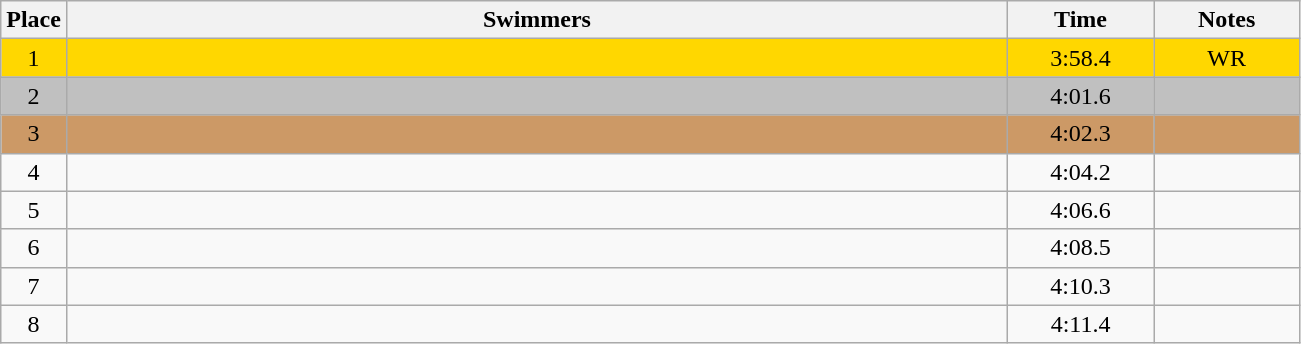<table class=wikitable style="text-align:center">
<tr>
<th>Place</th>
<th width=620>Swimmers</th>
<th width=90>Time</th>
<th width=90>Notes</th>
</tr>
<tr bgcolor=gold>
<td>1</td>
<td align=left></td>
<td>3:58.4</td>
<td>WR</td>
</tr>
<tr bgcolor=Silver>
<td>2</td>
<td align=left></td>
<td>4:01.6</td>
<td></td>
</tr>
<tr bgcolor=#cc9966>
<td>3</td>
<td align=left></td>
<td>4:02.3</td>
<td></td>
</tr>
<tr>
<td>4</td>
<td align=left></td>
<td>4:04.2</td>
<td></td>
</tr>
<tr>
<td>5</td>
<td align=left></td>
<td>4:06.6</td>
<td></td>
</tr>
<tr>
<td>6</td>
<td align=left></td>
<td>4:08.5</td>
<td></td>
</tr>
<tr>
<td>7</td>
<td align=left></td>
<td>4:10.3</td>
<td></td>
</tr>
<tr>
<td>8</td>
<td align=left></td>
<td>4:11.4</td>
<td></td>
</tr>
</table>
